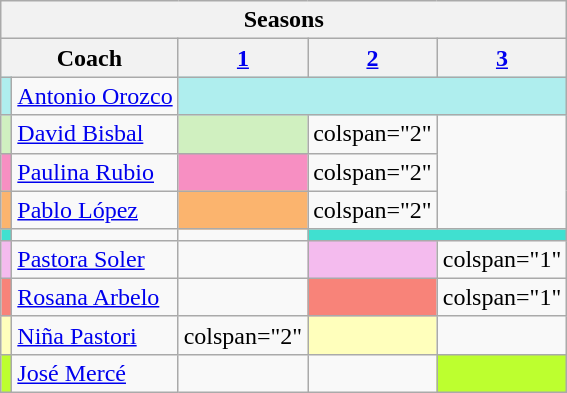<table class="wikitable">
<tr>
<th colspan="5">Seasons</th>
</tr>
<tr>
<th colspan="2">Coach</th>
<th width="50"><a href='#'>1</a></th>
<th width="50"><a href='#'>2</a></th>
<th width="50"><a href='#'>3</a></th>
</tr>
<tr>
<td style="background:#afeeee"></td>
<td><a href='#'>Antonio Orozco</a></td>
<td colspan="3" style="background:#afeeee"></td>
</tr>
<tr>
<td style="background:#d0f0c0"></td>
<td><a href='#'>David Bisbal</a></td>
<td style="background:#d0f0c0"></td>
<td>colspan="2" </td>
</tr>
<tr>
<td style="background:#F78FC2"></td>
<td><a href='#'>Paulina Rubio</a></td>
<td style="background:#F78FC2"></td>
<td>colspan="2" </td>
</tr>
<tr>
<td style="background:#fbb46e"></td>
<td><a href='#'>Pablo López</a></td>
<td style="background:#fbb46e"></td>
<td>colspan="2" </td>
</tr>
<tr>
<td style="background:turquoise"></td>
<td></td>
<td></td>
<td colspan="2" style="background:turquoise"></td>
</tr>
<tr>
<td style="background:#f4bbee"></td>
<td><a href='#'>Pastora Soler</a></td>
<td></td>
<td style="background:#f4bbee"></td>
<td>colspan="1" </td>
</tr>
<tr>
<td style="background:#f88379"></td>
<td><a href='#'>Rosana Arbelo</a></td>
<td></td>
<td colspan="1" bgcolor="#f88379"></td>
<td>colspan="1" </td>
</tr>
<tr>
<td style="background:#ffffbc"></td>
<td><a href='#'>Niña Pastori</a></td>
<td>colspan="2" </td>
<td colspan="1" bgcolor="#ffffbc"></td>
</tr>
<tr>
<td style="background:#bdff2f"></td>
<td><a href='#'>José Mercé</a></td>
<td></td>
<td></td>
<td colspan="1" bgcolor="#bdff2f"></td>
</tr>
</table>
